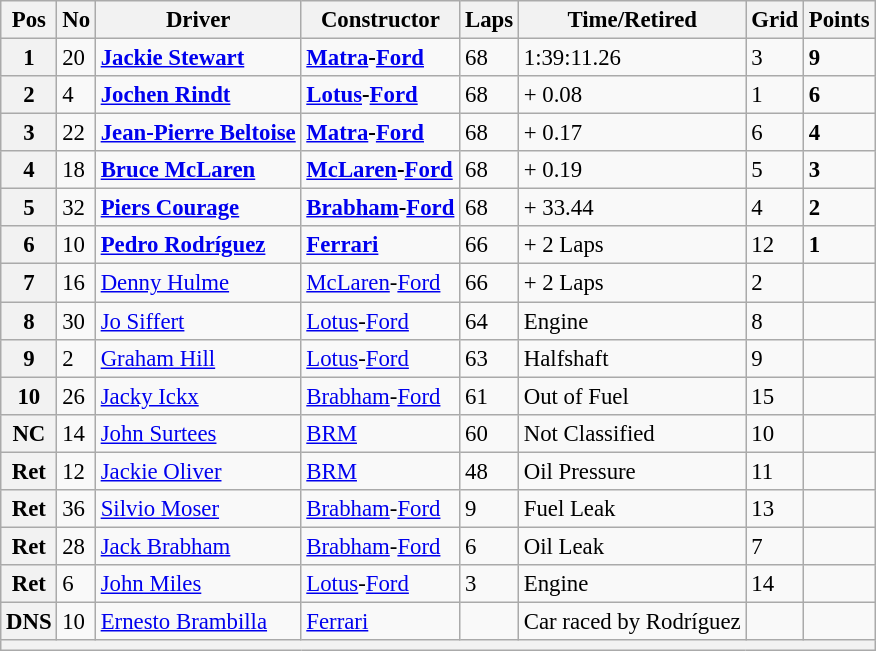<table class="wikitable" style="font-size: 95%;">
<tr>
<th>Pos</th>
<th>No</th>
<th>Driver</th>
<th>Constructor</th>
<th>Laps</th>
<th>Time/Retired</th>
<th>Grid</th>
<th>Points</th>
</tr>
<tr>
<th>1</th>
<td>20</td>
<td> <strong><a href='#'>Jackie Stewart</a></strong></td>
<td><strong><a href='#'>Matra</a>-<a href='#'>Ford</a></strong></td>
<td>68</td>
<td>1:39:11.26</td>
<td>3</td>
<td><strong>9</strong></td>
</tr>
<tr>
<th>2</th>
<td>4</td>
<td> <strong><a href='#'>Jochen Rindt</a></strong></td>
<td><strong><a href='#'>Lotus</a>-<a href='#'>Ford</a></strong></td>
<td>68</td>
<td>+ 0.08</td>
<td>1</td>
<td><strong>6</strong></td>
</tr>
<tr>
<th>3</th>
<td>22</td>
<td> <strong><a href='#'>Jean-Pierre Beltoise</a></strong></td>
<td><strong><a href='#'>Matra</a>-<a href='#'>Ford</a></strong></td>
<td>68</td>
<td>+ 0.17</td>
<td>6</td>
<td><strong>4</strong></td>
</tr>
<tr>
<th>4</th>
<td>18</td>
<td> <strong><a href='#'>Bruce McLaren</a></strong></td>
<td><strong><a href='#'>McLaren</a>-<a href='#'>Ford</a></strong></td>
<td>68</td>
<td>+ 0.19</td>
<td>5</td>
<td><strong>3</strong></td>
</tr>
<tr>
<th>5</th>
<td>32</td>
<td> <strong><a href='#'>Piers Courage</a></strong></td>
<td><strong><a href='#'>Brabham</a>-<a href='#'>Ford</a></strong></td>
<td>68</td>
<td>+ 33.44</td>
<td>4</td>
<td><strong>2</strong></td>
</tr>
<tr>
<th>6</th>
<td>10</td>
<td> <strong><a href='#'>Pedro Rodríguez</a></strong></td>
<td><strong><a href='#'>Ferrari</a></strong></td>
<td>66</td>
<td>+ 2 Laps</td>
<td>12</td>
<td><strong>1</strong></td>
</tr>
<tr>
<th>7</th>
<td>16</td>
<td> <a href='#'>Denny Hulme</a></td>
<td><a href='#'>McLaren</a>-<a href='#'>Ford</a></td>
<td>66</td>
<td>+ 2 Laps</td>
<td>2</td>
<td> </td>
</tr>
<tr>
<th>8</th>
<td>30</td>
<td> <a href='#'>Jo Siffert</a></td>
<td><a href='#'>Lotus</a>-<a href='#'>Ford</a></td>
<td>64</td>
<td>Engine</td>
<td>8</td>
<td> </td>
</tr>
<tr>
<th>9</th>
<td>2</td>
<td> <a href='#'>Graham Hill</a></td>
<td><a href='#'>Lotus</a>-<a href='#'>Ford</a></td>
<td>63</td>
<td>Halfshaft</td>
<td>9</td>
<td> </td>
</tr>
<tr>
<th>10</th>
<td>26</td>
<td> <a href='#'>Jacky Ickx</a></td>
<td><a href='#'>Brabham</a>-<a href='#'>Ford</a></td>
<td>61</td>
<td>Out of Fuel</td>
<td>15</td>
<td> </td>
</tr>
<tr>
<th>NC</th>
<td>14</td>
<td> <a href='#'>John Surtees</a></td>
<td><a href='#'>BRM</a></td>
<td>60</td>
<td>Not Classified</td>
<td>10</td>
<td> </td>
</tr>
<tr>
<th>Ret</th>
<td>12</td>
<td> <a href='#'>Jackie Oliver</a></td>
<td><a href='#'>BRM</a></td>
<td>48</td>
<td>Oil Pressure</td>
<td>11</td>
<td> </td>
</tr>
<tr>
<th>Ret</th>
<td>36</td>
<td> <a href='#'>Silvio Moser</a></td>
<td><a href='#'>Brabham</a>-<a href='#'>Ford</a></td>
<td>9</td>
<td>Fuel Leak</td>
<td>13</td>
<td> </td>
</tr>
<tr>
<th>Ret</th>
<td>28</td>
<td> <a href='#'>Jack Brabham</a></td>
<td><a href='#'>Brabham</a>-<a href='#'>Ford</a></td>
<td>6</td>
<td>Oil Leak</td>
<td>7</td>
<td> </td>
</tr>
<tr>
<th>Ret</th>
<td>6</td>
<td> <a href='#'>John Miles</a></td>
<td><a href='#'>Lotus</a>-<a href='#'>Ford</a></td>
<td>3</td>
<td>Engine</td>
<td>14</td>
<td> </td>
</tr>
<tr>
<th>DNS</th>
<td>10</td>
<td> <a href='#'>Ernesto Brambilla</a></td>
<td><a href='#'>Ferrari</a></td>
<td></td>
<td>Car raced by Rodríguez</td>
<td></td>
<td></td>
</tr>
<tr>
<th colspan="8"></th>
</tr>
</table>
